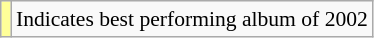<table class="wikitable" style="font-size:90%;">
<tr>
<td style="background-color:#FFFF99"></td>
<td>Indicates best performing album of 2002</td>
</tr>
</table>
